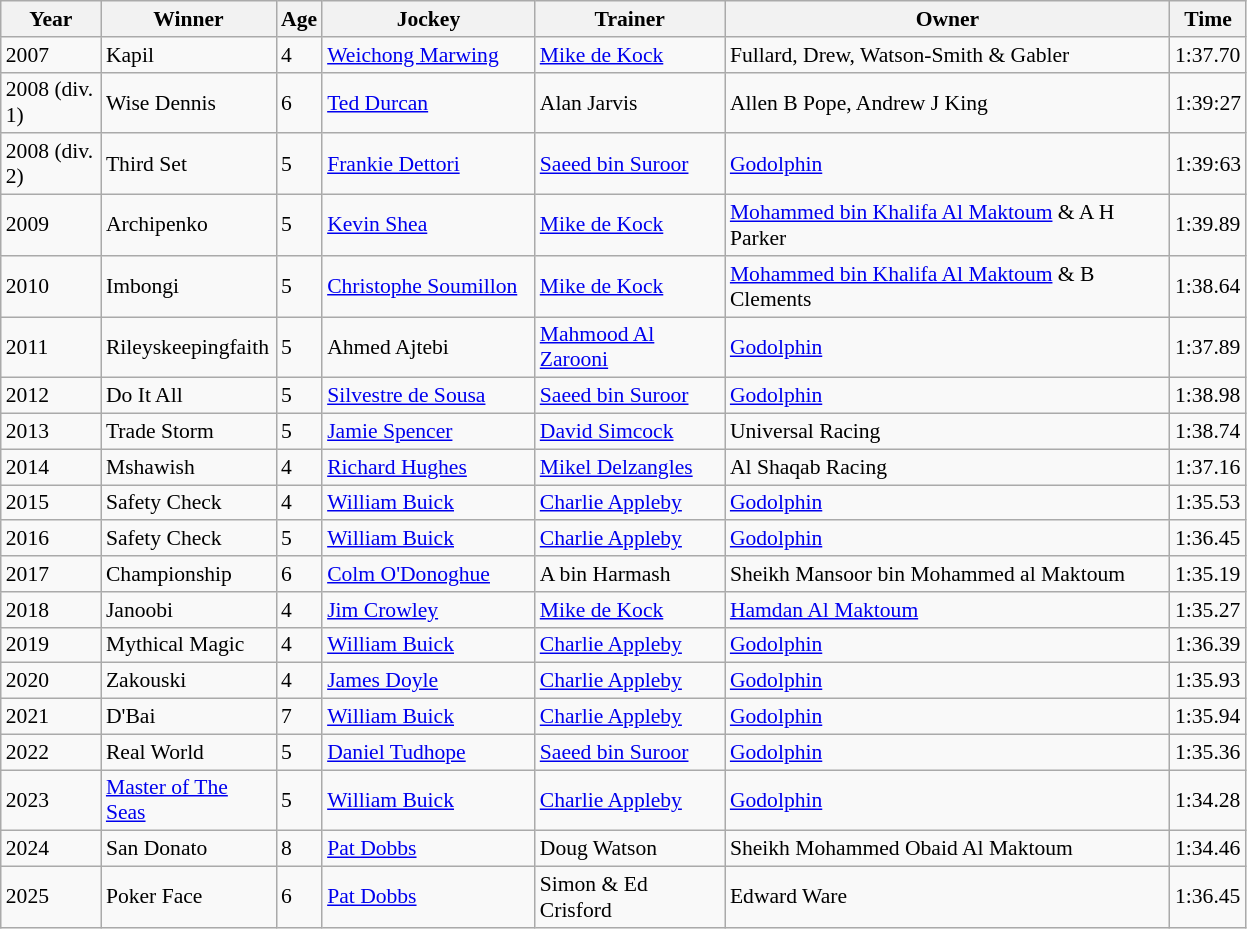<table class="wikitable sortable" style="font-size:90%">
<tr>
<th style="width:60px">Year<br></th>
<th style="width:110px">Winner<br></th>
<th>Age<br></th>
<th style="width:135px">Jockey<br></th>
<th style="width:120px">Trainer<br></th>
<th style="width:290px">Owner<br></th>
<th>Time<br></th>
</tr>
<tr>
<td>2007</td>
<td>Kapil</td>
<td>4</td>
<td><a href='#'>Weichong Marwing</a></td>
<td><a href='#'>Mike de Kock</a></td>
<td>Fullard, Drew, Watson-Smith & Gabler</td>
<td>1:37.70</td>
</tr>
<tr>
<td>2008 (div. 1)</td>
<td>Wise Dennis</td>
<td>6</td>
<td><a href='#'>Ted Durcan</a></td>
<td>Alan Jarvis</td>
<td>Allen B Pope, Andrew J King</td>
<td>1:39:27</td>
</tr>
<tr>
<td>2008 (div. 2)</td>
<td>Third Set</td>
<td>5</td>
<td><a href='#'>Frankie Dettori</a></td>
<td><a href='#'>Saeed bin Suroor</a></td>
<td><a href='#'>Godolphin</a></td>
<td>1:39:63</td>
</tr>
<tr>
<td>2009</td>
<td>Archipenko</td>
<td>5</td>
<td><a href='#'>Kevin Shea</a></td>
<td><a href='#'>Mike de Kock</a></td>
<td><a href='#'>Mohammed bin Khalifa Al Maktoum</a> & A H Parker</td>
<td>1:39.89</td>
</tr>
<tr>
<td>2010</td>
<td>Imbongi</td>
<td>5</td>
<td><a href='#'>Christophe Soumillon</a></td>
<td><a href='#'>Mike de Kock</a></td>
<td><a href='#'>Mohammed bin Khalifa Al Maktoum</a> & B Clements</td>
<td>1:38.64</td>
</tr>
<tr>
<td>2011</td>
<td>Rileyskeepingfaith</td>
<td>5</td>
<td>Ahmed Ajtebi</td>
<td><a href='#'>Mahmood Al Zarooni</a></td>
<td><a href='#'>Godolphin</a></td>
<td>1:37.89</td>
</tr>
<tr>
<td>2012</td>
<td>Do It All</td>
<td>5</td>
<td><a href='#'>Silvestre de Sousa</a></td>
<td><a href='#'>Saeed bin Suroor</a></td>
<td><a href='#'>Godolphin</a></td>
<td>1:38.98</td>
</tr>
<tr>
<td>2013</td>
<td>Trade Storm</td>
<td>5</td>
<td><a href='#'>Jamie Spencer</a></td>
<td><a href='#'>David Simcock</a></td>
<td>Universal Racing</td>
<td>1:38.74</td>
</tr>
<tr>
<td>2014</td>
<td>Mshawish</td>
<td>4</td>
<td><a href='#'>Richard Hughes</a></td>
<td><a href='#'>Mikel Delzangles</a></td>
<td>Al Shaqab Racing</td>
<td>1:37.16</td>
</tr>
<tr>
<td>2015</td>
<td>Safety Check</td>
<td>4</td>
<td><a href='#'>William Buick</a></td>
<td><a href='#'>Charlie Appleby</a></td>
<td><a href='#'>Godolphin</a></td>
<td>1:35.53</td>
</tr>
<tr>
<td>2016</td>
<td>Safety Check</td>
<td>5</td>
<td><a href='#'>William Buick</a></td>
<td><a href='#'>Charlie Appleby</a></td>
<td><a href='#'>Godolphin</a></td>
<td>1:36.45</td>
</tr>
<tr>
<td>2017</td>
<td>Championship</td>
<td>6</td>
<td><a href='#'>Colm O'Donoghue</a></td>
<td>A bin Harmash</td>
<td>Sheikh Mansoor bin Mohammed al Maktoum</td>
<td>1:35.19</td>
</tr>
<tr>
<td>2018</td>
<td>Janoobi</td>
<td>4</td>
<td><a href='#'>Jim Crowley</a></td>
<td><a href='#'>Mike de Kock</a></td>
<td><a href='#'>Hamdan Al Maktoum</a></td>
<td>1:35.27</td>
</tr>
<tr>
<td>2019</td>
<td>Mythical Magic</td>
<td>4</td>
<td><a href='#'>William Buick</a></td>
<td><a href='#'>Charlie Appleby</a></td>
<td><a href='#'>Godolphin</a></td>
<td>1:36.39</td>
</tr>
<tr>
<td>2020</td>
<td>Zakouski</td>
<td>4</td>
<td><a href='#'>James Doyle</a></td>
<td><a href='#'>Charlie Appleby</a></td>
<td><a href='#'>Godolphin</a></td>
<td>1:35.93</td>
</tr>
<tr>
<td>2021</td>
<td>D'Bai</td>
<td>7</td>
<td><a href='#'>William Buick</a></td>
<td><a href='#'>Charlie Appleby</a></td>
<td><a href='#'>Godolphin</a></td>
<td>1:35.94</td>
</tr>
<tr>
<td>2022</td>
<td>Real World</td>
<td>5</td>
<td><a href='#'>Daniel Tudhope</a></td>
<td><a href='#'>Saeed bin Suroor</a></td>
<td><a href='#'>Godolphin</a></td>
<td>1:35.36</td>
</tr>
<tr>
<td>2023</td>
<td><a href='#'>Master of The Seas</a></td>
<td>5</td>
<td><a href='#'>William Buick</a></td>
<td><a href='#'>Charlie Appleby</a></td>
<td><a href='#'>Godolphin</a></td>
<td>1:34.28</td>
</tr>
<tr>
<td>2024</td>
<td>San Donato</td>
<td>8</td>
<td><a href='#'>Pat Dobbs</a></td>
<td>Doug Watson</td>
<td>Sheikh Mohammed Obaid Al Maktoum</td>
<td>1:34.46</td>
</tr>
<tr>
<td>2025</td>
<td>Poker Face</td>
<td>6</td>
<td><a href='#'>Pat Dobbs</a></td>
<td>Simon & Ed Crisford</td>
<td>Edward Ware</td>
<td>1:36.45</td>
</tr>
</table>
